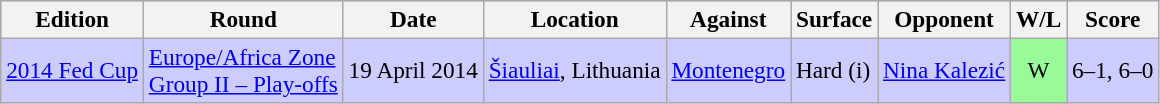<table class=wikitable style=font-size:97%;background:#ccf>
<tr>
<th>Edition</th>
<th>Round</th>
<th>Date</th>
<th>Location</th>
<th>Against</th>
<th>Surface</th>
<th>Opponent</th>
<th>W/L</th>
<th>Score</th>
</tr>
<tr>
<td><a href='#'>2014 Fed Cup</a></td>
<td><a href='#'>Europe/Africa Zone <br>Group II – Play-offs</a></td>
<td>19 April 2014</td>
<td><a href='#'>Šiauliai</a>, Lithuania</td>
<td> <a href='#'>Montenegro</a></td>
<td>Hard (i)</td>
<td> <a href='#'>Nina Kalezić</a></td>
<td align=center bgcolor=98fb98>W</td>
<td>6–1, 6–0</td>
</tr>
</table>
